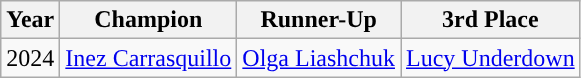<table class="wikitable" style="display: inline-table;">
<tr>
<th>Year</th>
<th>Champion</th>
<th>Runner-Up</th>
<th>3rd Place</th>
</tr>
<tr>
<td>2024</td>
<td> <a href='#'>Inez Carrasquillo</a></td>
<td> <a href='#'>Olga Liashchuk</a></td>
<td> <a href='#'>Lucy Underdown</a></td>
</tr>
</table>
